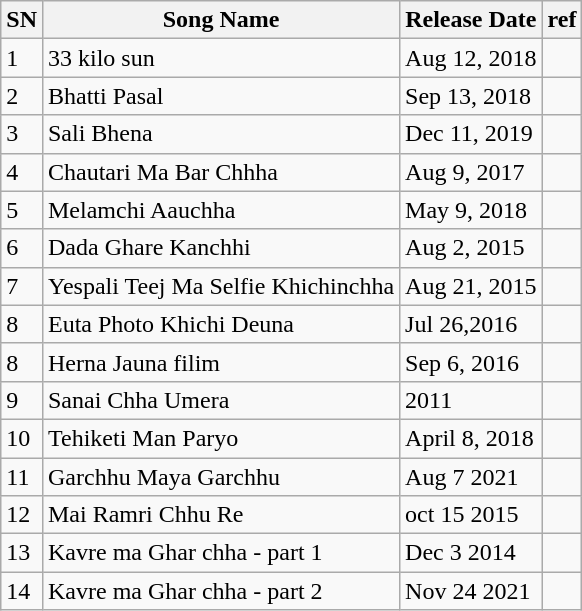<table class="wikitable">
<tr>
<th>SN</th>
<th>Song Name</th>
<th>Release Date</th>
<th>ref</th>
</tr>
<tr>
<td>1</td>
<td>33 kilo sun</td>
<td>Aug 12, 2018</td>
<td></td>
</tr>
<tr>
<td>2</td>
<td>Bhatti Pasal</td>
<td>Sep 13, 2018</td>
<td></td>
</tr>
<tr>
<td>3</td>
<td>Sali Bhena</td>
<td>Dec 11, 2019</td>
<td></td>
</tr>
<tr>
<td>4</td>
<td>Chautari Ma Bar Chhha</td>
<td>Aug 9, 2017</td>
<td></td>
</tr>
<tr>
<td>5</td>
<td>Melamchi Aauchha</td>
<td>May 9, 2018</td>
<td></td>
</tr>
<tr>
<td>6</td>
<td>Dada Ghare Kanchhi</td>
<td>Aug 2, 2015</td>
<td></td>
</tr>
<tr>
<td>7</td>
<td>Yespali Teej Ma Selfie Khichinchha</td>
<td>Aug 21, 2015</td>
<td></td>
</tr>
<tr>
<td>8</td>
<td>Euta Photo Khichi Deuna</td>
<td>Jul 26,2016</td>
<td></td>
</tr>
<tr>
<td>8</td>
<td>Herna Jauna filim</td>
<td>Sep 6, 2016</td>
<td></td>
</tr>
<tr>
<td>9</td>
<td>Sanai Chha Umera</td>
<td>2011</td>
<td></td>
</tr>
<tr>
<td>10</td>
<td>Tehiketi Man Paryo</td>
<td>April 8, 2018</td>
<td></td>
</tr>
<tr>
<td>11</td>
<td>Garchhu Maya Garchhu</td>
<td>Aug 7 2021</td>
<td></td>
</tr>
<tr>
<td>12</td>
<td>Mai Ramri Chhu Re</td>
<td>oct 15  2015</td>
<td></td>
</tr>
<tr>
<td>13</td>
<td>Kavre ma Ghar chha - part 1</td>
<td>Dec 3 2014</td>
<td></td>
</tr>
<tr>
<td>14</td>
<td>Kavre ma Ghar chha - part 2</td>
<td>Nov 24 2021</td>
<td></td>
</tr>
</table>
